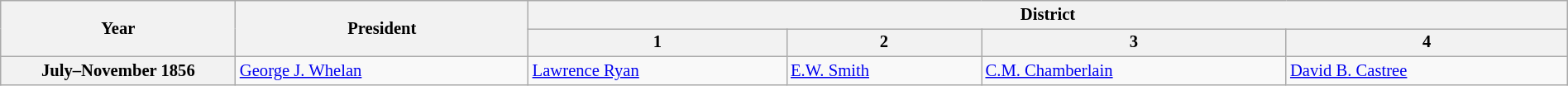<table class="wikitable" width=100% style="font-size: 86%;">
<tr>
<th rowspan="2" width="15%">Year</th>
<th rowspan="2">President</th>
<th colspan="4" align="left">District</th>
</tr>
<tr>
<th>1</th>
<th>2</th>
<th>3</th>
<th>4</th>
</tr>
<tr valign=top>
<th>July–November 1856</th>
<td><a href='#'>George J. Whelan</a></td>
<td><a href='#'>Lawrence Ryan</a></td>
<td><a href='#'>E.W. Smith</a></td>
<td><a href='#'>C.M. Chamberlain</a></td>
<td><a href='#'>David B. Castree</a></td>
</tr>
</table>
